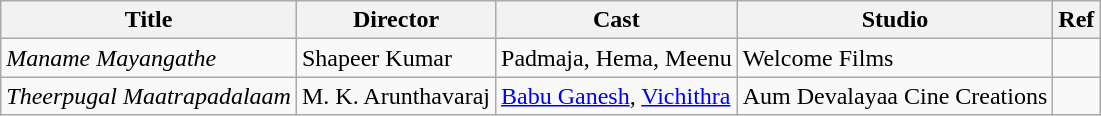<table class="wikitable sortable">
<tr>
<th>Title</th>
<th>Director</th>
<th>Cast</th>
<th>Studio</th>
<th>Ref</th>
</tr>
<tr>
<td><em>Maname Mayangathe</em></td>
<td>Shapeer Kumar</td>
<td>Padmaja, Hema, Meenu</td>
<td>Welcome Films</td>
<td></td>
</tr>
<tr>
<td><em>Theerpugal Maatrapadalaam</em></td>
<td>M. K. Arunthavaraj</td>
<td><a href='#'>Babu Ganesh</a>, <a href='#'>Vichithra</a></td>
<td>Aum Devalayaa Cine Creations</td>
<td></td>
</tr>
</table>
